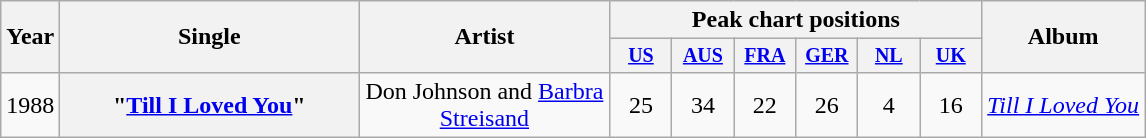<table class="wikitable plainrowheaders" style="text-align:center;">
<tr>
<th rowspan="2">Year</th>
<th rowspan="2" style="width:12em;">Single</th>
<th rowspan="2" style="width:10em;">Artist</th>
<th colspan="6">Peak chart positions</th>
<th rowspan="2">Album</th>
</tr>
<tr style="font-size:smaller;">
<th style="width:35px;"><a href='#'>US</a><br></th>
<th style="width:35px;"><a href='#'>AUS</a><br></th>
<th style="width:35px;"><a href='#'>FRA</a><br></th>
<th style="width:35px;"><a href='#'>GER</a><br></th>
<th style="width:35px;"><a href='#'>NL</a><br></th>
<th style="width:35px;"><a href='#'>UK</a><br></th>
</tr>
<tr>
<td>1988</td>
<th scope="row">"<a href='#'>Till I Loved You</a>"</th>
<td>Don Johnson and <a href='#'>Barbra Streisand</a></td>
<td>25</td>
<td>34</td>
<td>22</td>
<td>26</td>
<td>4</td>
<td>16</td>
<td style="text-align:left;"><em><a href='#'>Till I Loved You</a></em></td>
</tr>
</table>
